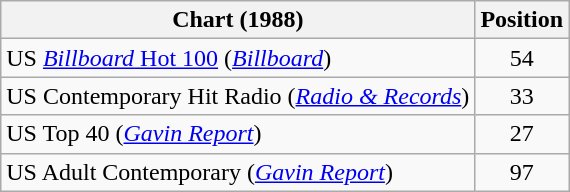<table class="wikitable sortable">
<tr>
<th align="left">Chart (1988)</th>
<th align="center">Position</th>
</tr>
<tr>
<td>US <a href='#'><em>Billboard</em> Hot 100</a> (<em><a href='#'>Billboard</a></em>)</td>
<td style="text-align:center;">54</td>
</tr>
<tr>
<td>US Contemporary Hit Radio (<em><a href='#'>Radio & Records</a></em>)</td>
<td align="center">33</td>
</tr>
<tr>
<td>US Top 40 (<em><a href='#'>Gavin Report</a></em>)</td>
<td align="center">27</td>
</tr>
<tr>
<td>US Adult Contemporary (<em><a href='#'>Gavin Report</a></em>)</td>
<td align="center">97</td>
</tr>
</table>
